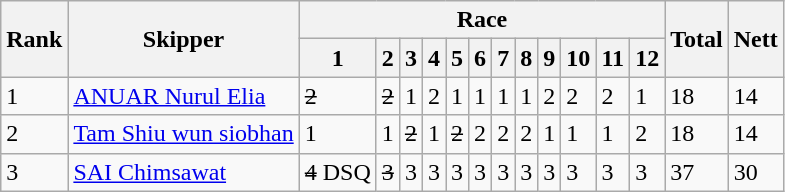<table class=wikitable>
<tr>
<th rowspan="2">Rank</th>
<th rowspan="2">Skipper</th>
<th colspan="12">Race</th>
<th rowspan="2">Total</th>
<th rowspan="2">Nett</th>
</tr>
<tr>
<th>1</th>
<th>2</th>
<th>3</th>
<th>4</th>
<th>5</th>
<th>6</th>
<th>7</th>
<th>8</th>
<th>9</th>
<th>10</th>
<th>11</th>
<th>12</th>
</tr>
<tr>
<td>1</td>
<td> <a href='#'>ANUAR Nurul Elia</a></td>
<td><s>2</s></td>
<td><s>2</s></td>
<td>1</td>
<td>2</td>
<td>1</td>
<td>1</td>
<td>1</td>
<td>1</td>
<td>2</td>
<td>2</td>
<td>2</td>
<td>1</td>
<td>18</td>
<td>14</td>
</tr>
<tr>
<td>2</td>
<td> <a href='#'>Tam Shiu wun siobhan</a></td>
<td>1</td>
<td>1</td>
<td><s>2</s></td>
<td>1</td>
<td><s>2</s></td>
<td>2</td>
<td>2</td>
<td>2</td>
<td>1</td>
<td>1</td>
<td>1</td>
<td>2</td>
<td>18</td>
<td>14</td>
</tr>
<tr>
<td>3</td>
<td> <a href='#'>SAI Chimsawat</a></td>
<td><s>4</s> DSQ</td>
<td><s>3</s></td>
<td>3</td>
<td>3</td>
<td>3</td>
<td>3</td>
<td>3</td>
<td>3</td>
<td>3</td>
<td>3</td>
<td>3</td>
<td>3</td>
<td>37</td>
<td>30</td>
</tr>
</table>
